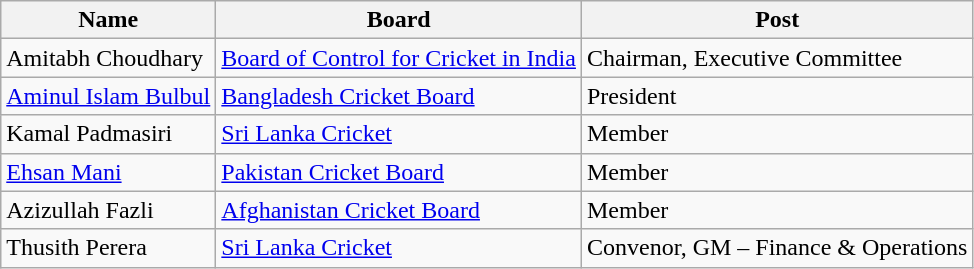<table class="wikitable">
<tr>
<th>Name</th>
<th>Board</th>
<th>Post</th>
</tr>
<tr>
<td>Amitabh Choudhary</td>
<td><a href='#'>Board of Control for Cricket in India</a></td>
<td>Chairman, Executive Committee</td>
</tr>
<tr>
<td><a href='#'>Aminul Islam Bulbul</a></td>
<td><a href='#'>Bangladesh Cricket Board</a></td>
<td>President</td>
</tr>
<tr>
<td>Kamal Padmasiri</td>
<td><a href='#'>Sri Lanka Cricket</a></td>
<td>Member</td>
</tr>
<tr>
<td><a href='#'>Ehsan Mani</a></td>
<td><a href='#'>Pakistan Cricket Board</a></td>
<td>Member</td>
</tr>
<tr>
<td>Azizullah Fazli</td>
<td><a href='#'>Afghanistan Cricket Board</a></td>
<td>Member</td>
</tr>
<tr>
<td>Thusith Perera</td>
<td><a href='#'>Sri Lanka Cricket</a></td>
<td>Convenor, GM – Finance & Operations</td>
</tr>
</table>
